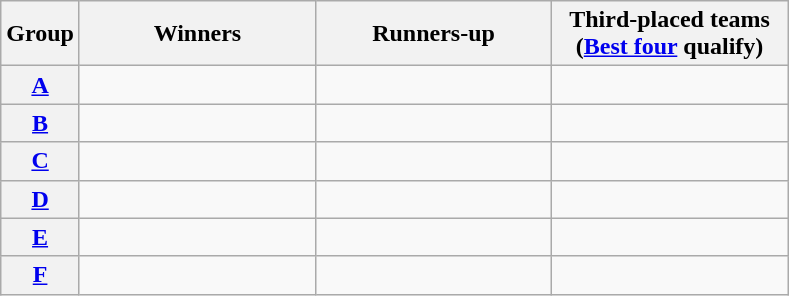<table class=wikitable>
<tr>
<th>Group</th>
<th width="150">Winners</th>
<th width="150">Runners-up</th>
<th width="150">Third-placed teams<br>(<a href='#'>Best four</a> qualify)</th>
</tr>
<tr>
<th><a href='#'>A</a></th>
<td></td>
<td></td>
<td></td>
</tr>
<tr>
<th><a href='#'>B</a></th>
<td></td>
<td></td>
<td></td>
</tr>
<tr>
<th><a href='#'>C</a></th>
<td></td>
<td></td>
<td></td>
</tr>
<tr>
<th><a href='#'>D</a></th>
<td></td>
<td></td>
<td></td>
</tr>
<tr>
<th><a href='#'>E</a></th>
<td></td>
<td></td>
<td></td>
</tr>
<tr>
<th><a href='#'>F</a></th>
<td></td>
<td></td>
<td></td>
</tr>
</table>
